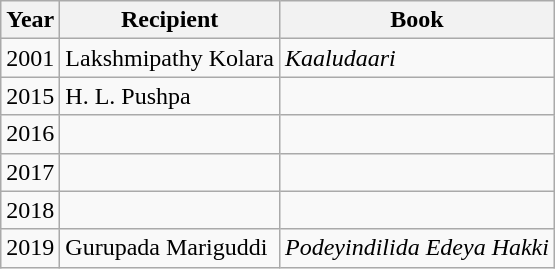<table class="wikitable sortable">
<tr>
<th>Year</th>
<th>Recipient</th>
<th>Book</th>
</tr>
<tr>
<td>2001</td>
<td>Lakshmipathy Kolara</td>
<td><em>Kaaludaari</em></td>
</tr>
<tr>
<td>2015</td>
<td>H. L. Pushpa</td>
<td></td>
</tr>
<tr>
<td>2016</td>
<td></td>
<td></td>
</tr>
<tr>
<td>2017</td>
<td></td>
<td></td>
</tr>
<tr>
<td>2018</td>
<td></td>
<td></td>
</tr>
<tr>
<td>2019</td>
<td>Gurupada Mariguddi</td>
<td><em>Podeyindilida Edeya Hakki</em></td>
</tr>
</table>
